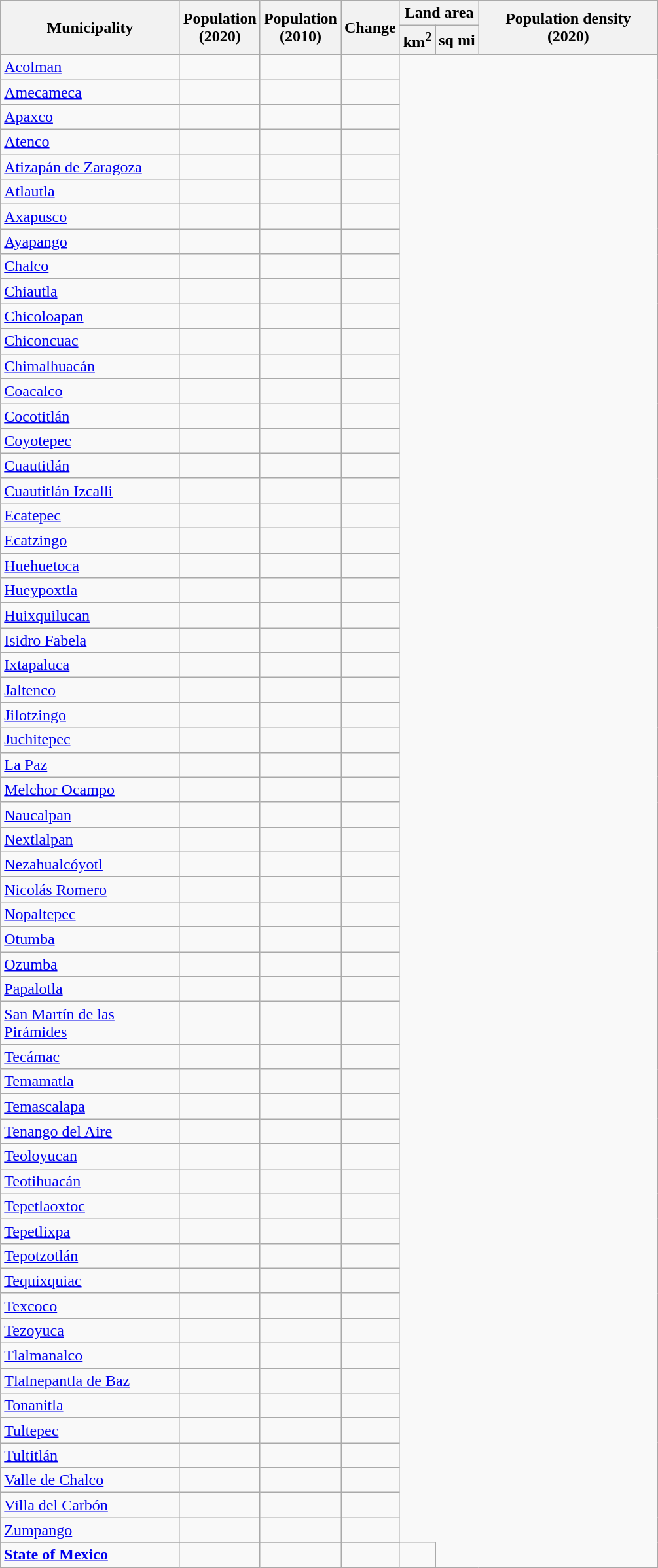<table class="wikitable sortable" style="text-align:right;">
<tr>
<th rowspan="2" scope="col" width=175>Municipality</th>
<th rowspan="2" scope="col">Population<br>(2020)</th>
<th rowspan="2" scope="col">Population<br>(2010)</th>
<th rowspan="2" scope="col">Change</th>
<th colspan="2" scope="col" data-sort-type="number">Land area</th>
<th rowspan="2" scope="col" data-sort-type="number" width=175>Population density<br>(2020)</th>
</tr>
<tr>
<th>km<sup>2</sup></th>
<th>sq mi</th>
</tr>
<tr>
<td scope="row" align="left"><a href='#'>Acolman</a></td>
<td></td>
<td></td>
<td></td>
</tr>
<tr>
<td scope="row" align="left"><a href='#'>Amecameca</a></td>
<td></td>
<td></td>
<td></td>
</tr>
<tr>
<td scope="row" align="left"><a href='#'>Apaxco</a></td>
<td></td>
<td></td>
<td></td>
</tr>
<tr>
<td scope="row" align="left"><a href='#'>Atenco</a></td>
<td></td>
<td></td>
<td></td>
</tr>
<tr>
<td scope="row" align="left"><a href='#'>Atizapán de Zaragoza</a></td>
<td></td>
<td></td>
<td></td>
</tr>
<tr>
<td scope="row" align="left"><a href='#'>Atlautla</a></td>
<td></td>
<td></td>
<td></td>
</tr>
<tr>
<td scope="row" align="left"><a href='#'>Axapusco</a></td>
<td></td>
<td></td>
<td></td>
</tr>
<tr>
<td scope="row" align="left"><a href='#'>Ayapango</a></td>
<td></td>
<td></td>
<td></td>
</tr>
<tr>
<td scope="row" align="left"><a href='#'>Chalco</a></td>
<td></td>
<td></td>
<td></td>
</tr>
<tr>
<td scope="row" align="left"><a href='#'>Chiautla</a></td>
<td></td>
<td></td>
<td></td>
</tr>
<tr>
<td scope="row" align="left"><a href='#'>Chicoloapan</a></td>
<td></td>
<td></td>
<td></td>
</tr>
<tr>
<td scope="row" align="left"><a href='#'>Chiconcuac</a></td>
<td></td>
<td></td>
<td></td>
</tr>
<tr>
<td scope="row" align="left"><a href='#'>Chimalhuacán</a></td>
<td></td>
<td></td>
<td></td>
</tr>
<tr>
<td scope="row" align="left"><a href='#'>Coacalco</a></td>
<td></td>
<td></td>
<td></td>
</tr>
<tr>
<td scope="row" align="left"><a href='#'>Cocotitlán</a></td>
<td></td>
<td></td>
<td></td>
</tr>
<tr>
<td scope="row" align="left"><a href='#'>Coyotepec</a></td>
<td></td>
<td></td>
<td></td>
</tr>
<tr>
<td scope="row" align="left"><a href='#'>Cuautitlán</a></td>
<td></td>
<td></td>
<td></td>
</tr>
<tr>
<td scope="row" align="left"><a href='#'>Cuautitlán Izcalli</a></td>
<td></td>
<td></td>
<td></td>
</tr>
<tr>
<td scope="row" align="left"><a href='#'>Ecatepec</a></td>
<td></td>
<td></td>
<td></td>
</tr>
<tr>
<td scope="row" align="left"><a href='#'>Ecatzingo</a></td>
<td></td>
<td></td>
<td></td>
</tr>
<tr>
<td scope="row" align="left"><a href='#'>Huehuetoca</a></td>
<td></td>
<td></td>
<td></td>
</tr>
<tr>
<td scope="row" align="left"><a href='#'>Hueypoxtla</a></td>
<td></td>
<td></td>
<td></td>
</tr>
<tr>
<td scope="row" align="left"><a href='#'>Huixquilucan</a></td>
<td></td>
<td></td>
<td></td>
</tr>
<tr>
<td scope="row" align="left"><a href='#'>Isidro Fabela</a></td>
<td></td>
<td></td>
<td></td>
</tr>
<tr>
<td scope="row" align="left"><a href='#'>Ixtapaluca</a></td>
<td></td>
<td></td>
<td></td>
</tr>
<tr>
<td scope="row" align="left"><a href='#'>Jaltenco</a></td>
<td></td>
<td></td>
<td></td>
</tr>
<tr>
<td scope="row" align="left"><a href='#'>Jilotzingo</a></td>
<td></td>
<td></td>
<td></td>
</tr>
<tr>
<td scope="row" align="left"><a href='#'>Juchitepec</a></td>
<td></td>
<td></td>
<td></td>
</tr>
<tr>
<td scope="row" align="left"><a href='#'>La Paz</a></td>
<td></td>
<td></td>
<td></td>
</tr>
<tr>
<td scope="row" align="left"><a href='#'>Melchor Ocampo</a></td>
<td></td>
<td></td>
<td></td>
</tr>
<tr>
<td scope="row" align="left"><a href='#'>Naucalpan</a></td>
<td></td>
<td></td>
<td></td>
</tr>
<tr>
<td scope="row" align="left"><a href='#'>Nextlalpan</a></td>
<td></td>
<td></td>
<td></td>
</tr>
<tr>
<td scope="row" align="left"><a href='#'>Nezahualcóyotl</a></td>
<td></td>
<td></td>
<td></td>
</tr>
<tr>
<td scope="row" align="left"><a href='#'>Nicolás Romero</a></td>
<td></td>
<td></td>
<td></td>
</tr>
<tr>
<td scope="row" align="left"><a href='#'>Nopaltepec</a></td>
<td></td>
<td></td>
<td></td>
</tr>
<tr>
<td scope="row" align="left"><a href='#'>Otumba</a></td>
<td></td>
<td></td>
<td></td>
</tr>
<tr>
<td scope="row" align="left"><a href='#'>Ozumba</a></td>
<td></td>
<td></td>
<td></td>
</tr>
<tr>
<td scope="row" align="left"><a href='#'>Papalotla</a></td>
<td></td>
<td></td>
<td></td>
</tr>
<tr>
<td scope="row" align="left"><a href='#'>San Martín de las Pirámides</a></td>
<td></td>
<td></td>
<td></td>
</tr>
<tr>
<td scope="row" align="left"><a href='#'>Tecámac</a></td>
<td></td>
<td></td>
<td></td>
</tr>
<tr>
<td scope="row" align="left"><a href='#'>Temamatla</a></td>
<td></td>
<td></td>
<td></td>
</tr>
<tr>
<td scope="row" align="left"><a href='#'>Temascalapa</a></td>
<td></td>
<td></td>
<td></td>
</tr>
<tr>
<td scope="row" align="left"><a href='#'>Tenango del Aire</a></td>
<td></td>
<td></td>
<td></td>
</tr>
<tr>
<td scope="row" align="left"><a href='#'>Teoloyucan</a></td>
<td></td>
<td></td>
<td></td>
</tr>
<tr>
<td scope="row" align="left"><a href='#'>Teotihuacán</a></td>
<td></td>
<td></td>
<td></td>
</tr>
<tr>
<td scope="row" align="left"><a href='#'>Tepetlaoxtoc</a></td>
<td></td>
<td></td>
<td></td>
</tr>
<tr>
<td scope="row" align="left"><a href='#'>Tepetlixpa</a></td>
<td></td>
<td></td>
<td></td>
</tr>
<tr>
<td scope="row" align="left"><a href='#'>Tepotzotlán</a></td>
<td></td>
<td></td>
<td></td>
</tr>
<tr>
<td scope="row" align="left"><a href='#'>Tequixquiac</a></td>
<td></td>
<td></td>
<td></td>
</tr>
<tr>
<td scope="row" align="left"><a href='#'>Texcoco</a></td>
<td></td>
<td></td>
<td></td>
</tr>
<tr>
<td scope="row" align="left"><a href='#'>Tezoyuca</a></td>
<td></td>
<td></td>
<td></td>
</tr>
<tr>
<td scope="row" align="left"><a href='#'>Tlalmanalco</a></td>
<td></td>
<td></td>
<td></td>
</tr>
<tr>
<td scope="row" align="left"><a href='#'>Tlalnepantla de Baz</a></td>
<td></td>
<td></td>
<td></td>
</tr>
<tr>
<td scope="row" align="left"><a href='#'>Tonanitla</a></td>
<td></td>
<td></td>
<td></td>
</tr>
<tr>
<td scope="row" align="left"><a href='#'>Tultepec</a></td>
<td></td>
<td></td>
<td></td>
</tr>
<tr>
<td scope="row" align="left"><a href='#'>Tultitlán</a></td>
<td></td>
<td></td>
<td></td>
</tr>
<tr>
<td scope="row" align="left"><a href='#'>Valle de Chalco</a></td>
<td></td>
<td></td>
<td></td>
</tr>
<tr>
<td scope="row" align="left"><a href='#'>Villa del Carbón</a></td>
<td></td>
<td></td>
<td></td>
</tr>
<tr>
<td scope="row" align="left"><a href='#'>Zumpango</a></td>
<td></td>
<td></td>
<td></td>
</tr>
<tr>
</tr>
<tr class="sortbottom" style="text-align:center;" style="background: #f2f2f2;">
<td scope="row" align="left"><strong><a href='#'>State of Mexico</a></strong></td>
<td></td>
<td><strong></strong></td>
<td align="right"><strong></strong></td>
<td align="right"><strong></strong></td>
</tr>
</table>
